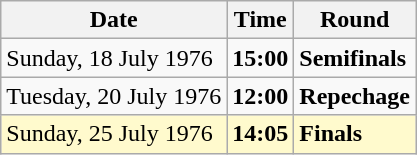<table class="wikitable">
<tr>
<th>Date</th>
<th>Time</th>
<th>Round</th>
</tr>
<tr>
<td>Sunday, 18 July 1976</td>
<td><strong>15:00</strong></td>
<td><strong>Semifinals</strong></td>
</tr>
<tr>
<td>Tuesday, 20 July 1976</td>
<td><strong>12:00</strong></td>
<td><strong>Repechage</strong></td>
</tr>
<tr style=background:lemonchiffon>
<td>Sunday, 25 July 1976</td>
<td><strong>14:05</strong></td>
<td><strong>Finals</strong></td>
</tr>
</table>
